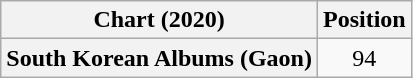<table class="wikitable plainrowheaders" style="text-align:center">
<tr>
<th scope="col">Chart (2020)</th>
<th scope="col">Position</th>
</tr>
<tr>
<th scope="row">South Korean Albums (Gaon)</th>
<td align="center">94</td>
</tr>
</table>
